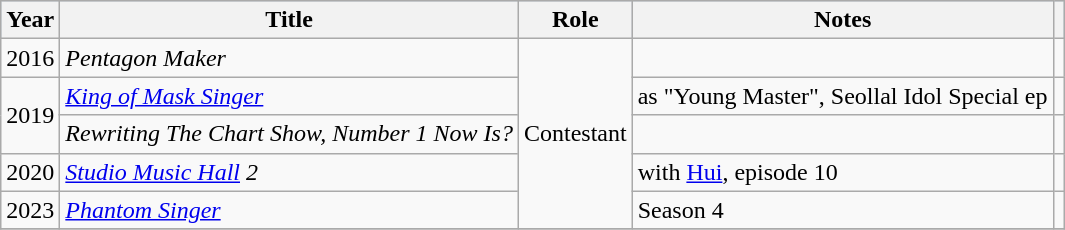<table class="wikitable">
<tr style="background:#b0c4de; text-align:center;">
<th>Year</th>
<th>Title</th>
<th>Role</th>
<th>Notes</th>
<th scope="col" class="unsortable"></th>
</tr>
<tr>
<td>2016</td>
<td><em>Pentagon Maker</em></td>
<td rowspan=5>Contestant</td>
<td></td>
</tr>
<tr>
<td rowspan="2">2019</td>
<td><em><a href='#'>King of Mask Singer</a></em></td>
<td>as "Young Master",  Seollal Idol Special ep</td>
<td></td>
</tr>
<tr>
<td><em>Rewriting The Chart Show, Number 1 Now Is?</em></td>
<td></td>
<td></td>
</tr>
<tr>
<td>2020</td>
<td><em><a href='#'>Studio Music Hall</a> 2</em></td>
<td>with <a href='#'>Hui</a>, episode 10</td>
<td></td>
</tr>
<tr>
<td>2023</td>
<td><em><a href='#'>Phantom Singer</a></em></td>
<td>Season 4</td>
<td></td>
</tr>
<tr>
</tr>
</table>
